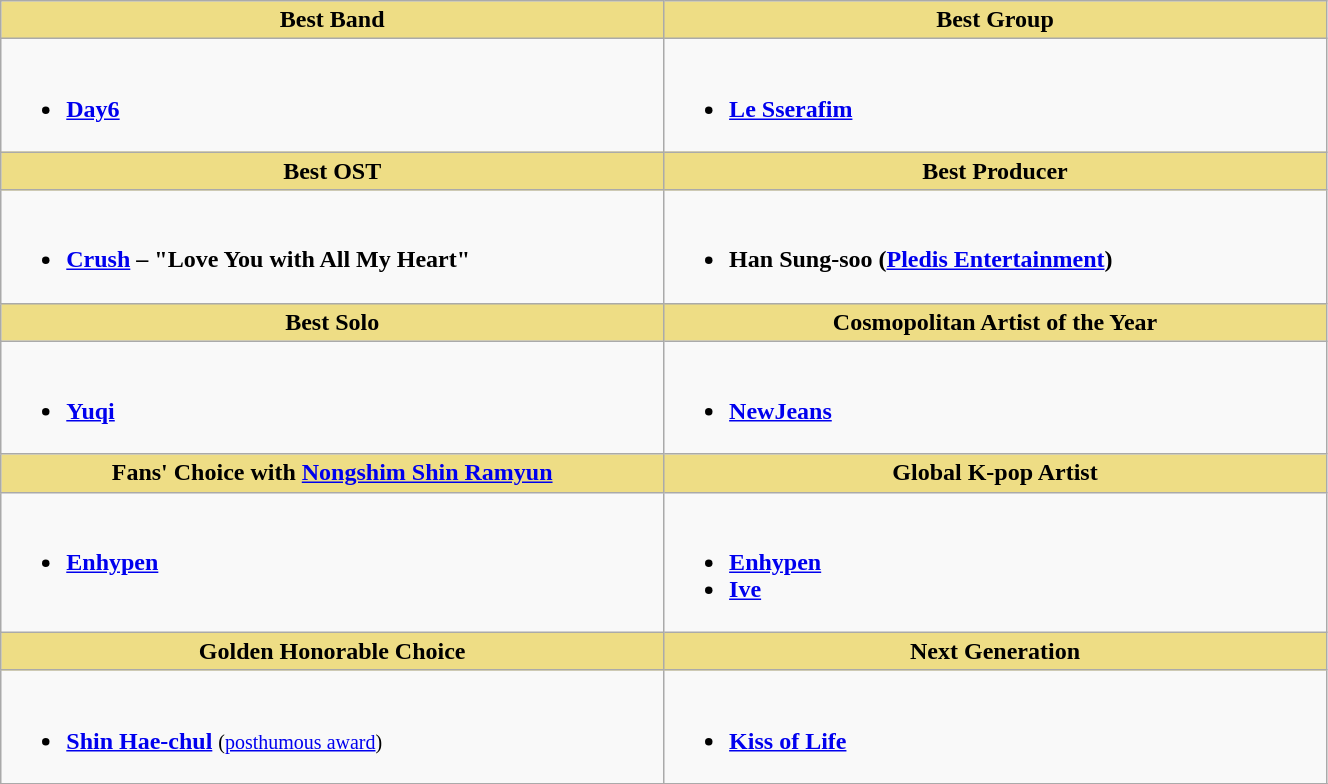<table class="wikitable" style="width:70%">
<tr>
<th scope="col" style="background-color:#EEDD85; width:35%">Best Band</th>
<th scope="col" style="background-color:#EEDD85; width:35%">Best Group</th>
</tr>
<tr>
<td style="vertical-align:top"><br><ul><li><strong><a href='#'>Day6</a></strong></li></ul></td>
<td style="vertical-align:top"><br><ul><li><strong><a href='#'>Le Sserafim</a></strong></li></ul></td>
</tr>
<tr>
<th scope="col" style="background-color:#EEDD85; width:35%">Best OST</th>
<th scope="col" style="background-color:#EEDD85; width:35%">Best Producer</th>
</tr>
<tr>
<td style="vertical-align:top"><br><ul><li><strong><a href='#'>Crush</a> – "Love You with All My Heart" </strong></li></ul></td>
<td style="vertical-align:top"><br><ul><li><strong>Han Sung-soo (<a href='#'>Pledis Entertainment</a>)</strong></li></ul></td>
</tr>
<tr>
<th scope="col" style="background-color:#EEDD85; width:35%">Best Solo</th>
<th scope="col" style="background-color:#EEDD85; width:35%">Cosmopolitan Artist of the Year</th>
</tr>
<tr>
<td style="vertical-align:top"><br><ul><li><strong><a href='#'>Yuqi</a></strong></li></ul></td>
<td style="vertical-align:top"><br><ul><li><strong><a href='#'>NewJeans</a></strong></li></ul></td>
</tr>
<tr>
<th scope="col" style="background-color:#EEDD85; width:35%">Fans' Choice with <a href='#'>Nongshim Shin Ramyun</a></th>
<th scope="col" style="background-color:#EEDD85; width:35%">Global K-pop Artist</th>
</tr>
<tr>
<td style="vertical-align:top"><br><ul><li><strong><a href='#'>Enhypen</a></strong></li></ul></td>
<td style="vertical-align:top"><br><ul><li><strong><a href='#'>Enhypen</a></strong></li><li><strong><a href='#'>Ive</a></strong></li></ul></td>
</tr>
<tr>
<th scope="col" style="background-color:#EEDD85; width:35%">Golden Honorable Choice</th>
<th scope="col" style="background-color:#EEDD85; width:35%">Next Generation</th>
</tr>
<tr>
<td style="vertical-align:top"><br><ul><li><strong><a href='#'>Shin Hae-chul</a></strong> <small>(<a href='#'>posthumous award</a>)</small></li></ul></td>
<td style="vertical-align:top"><br><ul><li><strong><a href='#'>Kiss of Life</a></strong></li></ul></td>
</tr>
<tr>
</tr>
</table>
